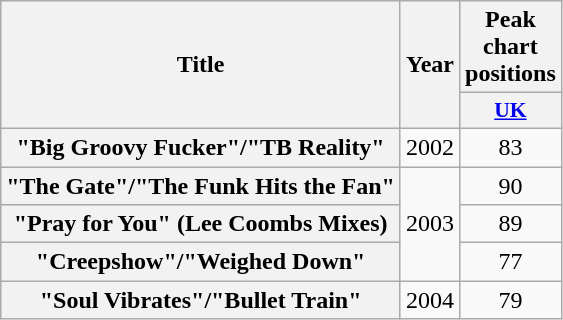<table class="wikitable plainrowheaders" style="text-align:center;">
<tr>
<th scope="col" rowspan="2">Title</th>
<th scope="col" rowspan="2">Year</th>
<th scope="col" colspan="1">Peak chart positions</th>
</tr>
<tr>
<th scope="col" style="width:3em;font-size:90%;"><a href='#'>UK</a><br></th>
</tr>
<tr>
<th scope="row">"Big Groovy Fucker"/"TB Reality"</th>
<td>2002</td>
<td>83</td>
</tr>
<tr>
<th scope="row">"The Gate"/"The Funk Hits the Fan"</th>
<td rowspan="3">2003</td>
<td>90</td>
</tr>
<tr>
<th scope="row">"Pray for You" (Lee Coombs Mixes) </th>
<td>89</td>
</tr>
<tr>
<th scope="row">"Creepshow"/"Weighed Down"</th>
<td>77</td>
</tr>
<tr>
<th scope="row">"Soul Vibrates"/"Bullet Train"</th>
<td>2004</td>
<td>79</td>
</tr>
</table>
